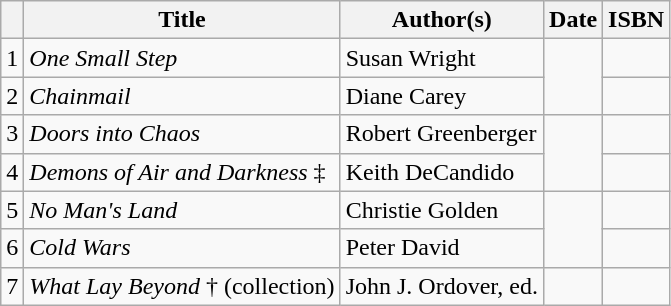<table class="wikitable">
<tr>
<th></th>
<th>Title</th>
<th>Author(s)</th>
<th>Date</th>
<th>ISBN</th>
</tr>
<tr>
<td>1</td>
<td><em>One Small Step</em></td>
<td>Susan Wright</td>
<td rowspan="2"></td>
<td></td>
</tr>
<tr>
<td>2</td>
<td><em>Chainmail</em></td>
<td>Diane Carey</td>
<td></td>
</tr>
<tr>
<td>3</td>
<td><em>Doors into Chaos</em></td>
<td>Robert Greenberger</td>
<td rowspan="2"></td>
<td></td>
</tr>
<tr>
<td>4</td>
<td><em>Demons of Air and Darkness</em> ‡</td>
<td>Keith DeCandido</td>
<td></td>
</tr>
<tr>
<td>5</td>
<td><em>No Man's Land</em></td>
<td>Christie Golden</td>
<td rowspan="2"></td>
<td></td>
</tr>
<tr>
<td>6</td>
<td><em>Cold Wars</em></td>
<td>Peter David</td>
<td></td>
</tr>
<tr>
<td>7</td>
<td><em>What Lay Beyond</em> † (collection)</td>
<td>John J. Ordover, ed.</td>
<td></td>
<td></td>
</tr>
</table>
